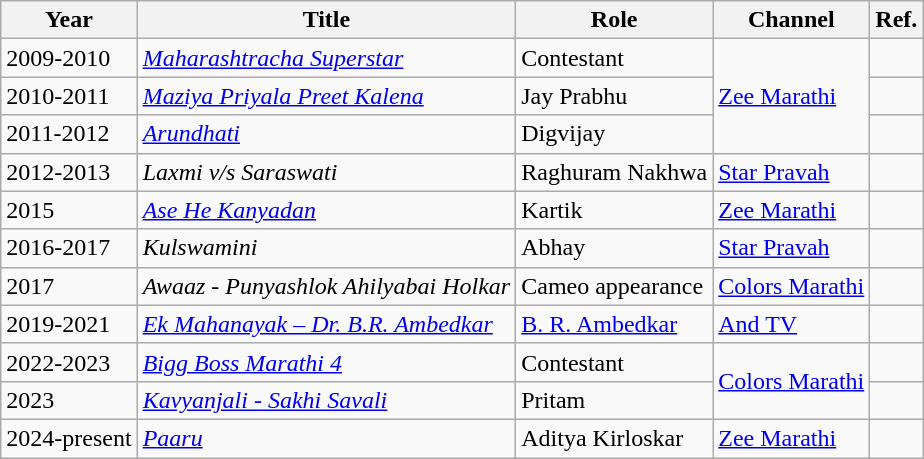<table class="wikitable">
<tr>
<th>Year</th>
<th>Title</th>
<th>Role</th>
<th>Channel</th>
<th>Ref.</th>
</tr>
<tr>
<td>2009-2010</td>
<td><em><a href='#'>Maharashtracha Superstar</a></em></td>
<td>Contestant</td>
<td rowspan="3"><a href='#'>Zee Marathi</a></td>
<td></td>
</tr>
<tr>
<td>2010-2011</td>
<td><em><a href='#'>Maziya Priyala Preet Kalena</a></em></td>
<td>Jay Prabhu</td>
<td></td>
</tr>
<tr>
<td>2011-2012</td>
<td><em><a href='#'>Arundhati</a></em></td>
<td>Digvijay</td>
<td></td>
</tr>
<tr>
<td>2012-2013</td>
<td><em>Laxmi v/s Saraswati</em></td>
<td>Raghuram Nakhwa</td>
<td><a href='#'>Star Pravah</a></td>
<td></td>
</tr>
<tr>
<td>2015</td>
<td><em><a href='#'>Ase He Kanyadan</a></em></td>
<td>Kartik</td>
<td><a href='#'>Zee Marathi</a></td>
<td></td>
</tr>
<tr>
<td>2016-2017</td>
<td><em>Kulswamini</em></td>
<td>Abhay</td>
<td><a href='#'>Star Pravah</a></td>
<td></td>
</tr>
<tr>
<td>2017</td>
<td><em>Awaaz - Punyashlok Ahilyabai Holkar</em></td>
<td>Cameo appearance</td>
<td><a href='#'>Colors Marathi</a></td>
<td></td>
</tr>
<tr>
<td>2019-2021</td>
<td><em><a href='#'>Ek Mahanayak – Dr. B.R. Ambedkar</a></em></td>
<td><a href='#'>B. R. Ambedkar</a></td>
<td><a href='#'>And TV</a></td>
<td></td>
</tr>
<tr>
<td>2022-2023</td>
<td><em><a href='#'>Bigg Boss Marathi 4</a></em></td>
<td>Contestant</td>
<td rowspan="2"><a href='#'>Colors Marathi</a></td>
<td></td>
</tr>
<tr>
<td>2023</td>
<td><em><a href='#'>Kavyanjali - Sakhi Savali</a></em></td>
<td>Pritam</td>
<td></td>
</tr>
<tr>
<td>2024-present</td>
<td><em><a href='#'>Paaru</a></em></td>
<td>Aditya Kirloskar</td>
<td><a href='#'>Zee Marathi</a></td>
<td></td>
</tr>
</table>
